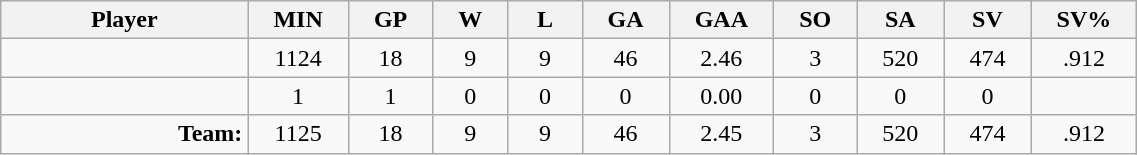<table class="wikitable sortable" width="60%">
<tr>
<th bgcolor="#DDDDFF" width="10%">Player</th>
<th width="3%" bgcolor="#DDDDFF" title="Minutes played">MIN</th>
<th width="3%" bgcolor="#DDDDFF" title="Games played in">GP</th>
<th width="3%" bgcolor="#DDDDFF" title="Games played in">W</th>
<th width="3%" bgcolor="#DDDDFF"title="Games played in">L</th>
<th width="3%" bgcolor="#DDDDFF" title="Goals against">GA</th>
<th width="3%" bgcolor="#DDDDFF" title="Goals against average">GAA</th>
<th width="3%" bgcolor="#DDDDFF" title="Shut-outs">SO</th>
<th width="3%" bgcolor="#DDDDFF" title="Shots against">SA</th>
<th width="3%" bgcolor="#DDDDFF" title="Shots saved">SV</th>
<th width="3%" bgcolor="#DDDDFF" title="Save percentage">SV%</th>
</tr>
<tr align="center">
<td align="right"></td>
<td>1124</td>
<td>18</td>
<td>9</td>
<td>9</td>
<td>46</td>
<td>2.46</td>
<td>3</td>
<td>520</td>
<td>474</td>
<td>.912</td>
</tr>
<tr align="center">
<td align="right"></td>
<td>1</td>
<td>1</td>
<td>0</td>
<td>0</td>
<td>0</td>
<td>0.00</td>
<td>0</td>
<td>0</td>
<td>0</td>
<td></td>
</tr>
<tr align="center">
<td align="right"><strong>Team:</strong></td>
<td>1125</td>
<td>18</td>
<td>9</td>
<td>9</td>
<td>46</td>
<td>2.45</td>
<td>3</td>
<td>520</td>
<td>474</td>
<td>.912</td>
</tr>
</table>
